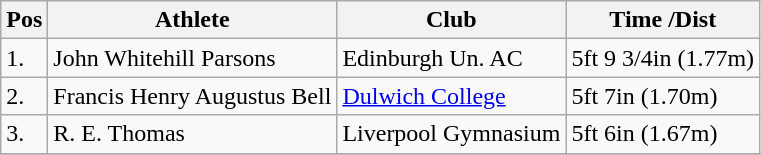<table class="wikitable">
<tr>
<th>Pos</th>
<th>Athlete</th>
<th>Club</th>
<th>Time /Dist</th>
</tr>
<tr>
<td>1.</td>
<td>John Whitehill Parsons</td>
<td>Edinburgh Un. AC</td>
<td>5ft 9 3/4in (1.77m)</td>
</tr>
<tr>
<td>2.</td>
<td>Francis Henry Augustus Bell</td>
<td><a href='#'>Dulwich College</a></td>
<td>5ft 7in (1.70m)</td>
</tr>
<tr>
<td>3.</td>
<td>R. E. Thomas</td>
<td>Liverpool Gymnasium</td>
<td>5ft 6in (1.67m)</td>
</tr>
<tr>
</tr>
</table>
